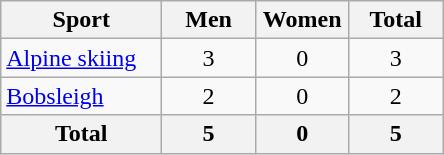<table class="wikitable sortable" style="text-align:center;">
<tr>
<th width=100>Sport</th>
<th width=55>Men</th>
<th width=55>Women</th>
<th width=55>Total</th>
</tr>
<tr>
<td align=left><a href='#'>Alpine skiing</a></td>
<td>3</td>
<td>0</td>
<td>3</td>
</tr>
<tr>
<td align=left><a href='#'>Bobsleigh</a></td>
<td>2</td>
<td>0</td>
<td>2</td>
</tr>
<tr>
<th>Total</th>
<th>5</th>
<th>0</th>
<th>5</th>
</tr>
</table>
